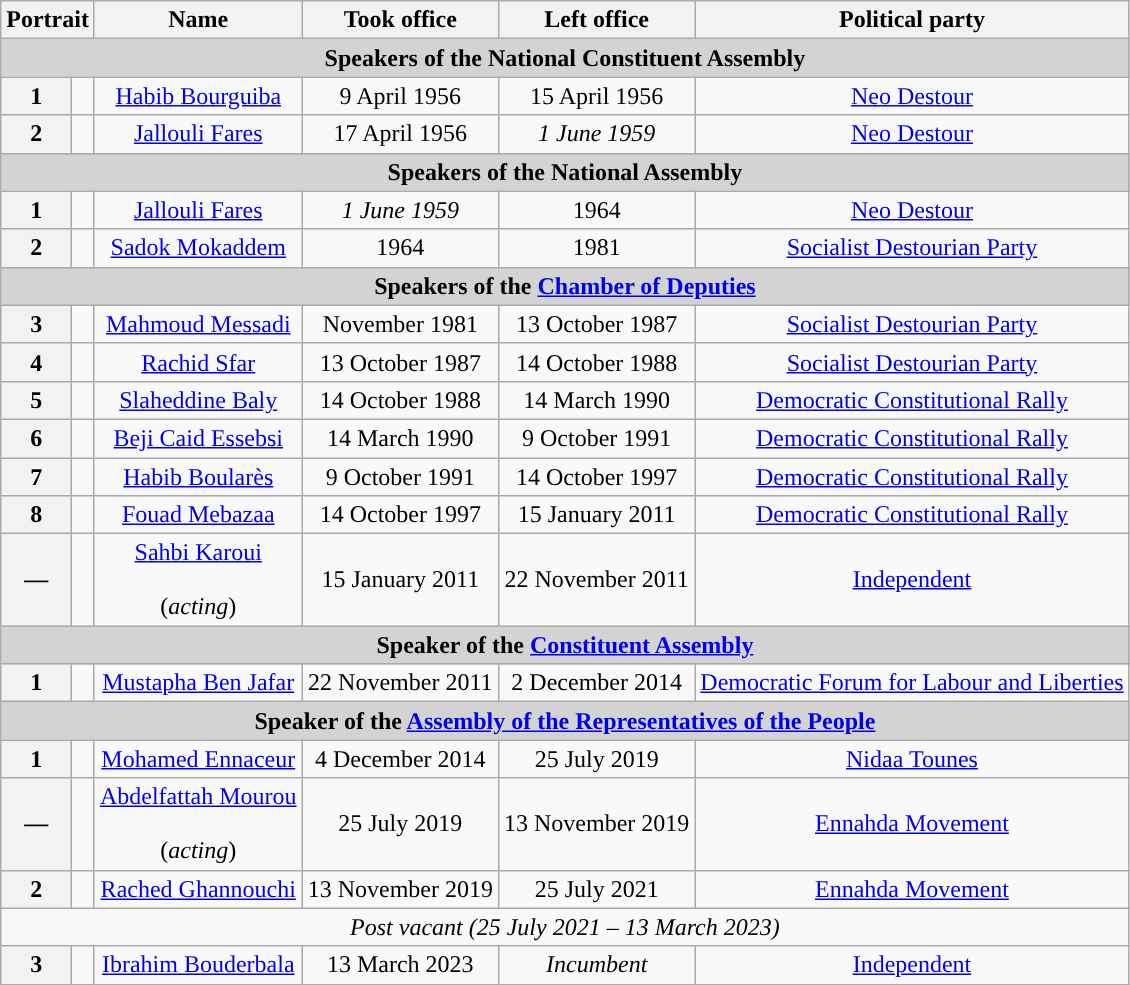<table class="wikitable" style="text-align:center">
<tr>
<th colspan=2>Portrait</th>
<th>Name</th>
<th>Took office</th>
<th>Left office</th>
<th>Political party</th>
</tr>
<tr>
<td colspan="6" bgcolor="lightgrey" align=center><strong>Speakers of the National Constituent Assembly</strong></td>
</tr>
<tr>
<th style="background:">1</th>
<td></td>
<td><a href='#'>Habib Bourguiba</a><br></td>
<td>9 April 1956</td>
<td>15 April 1956</td>
<td><a href='#'>Neo Destour</a></td>
</tr>
<tr>
<th style="background:">2</th>
<td></td>
<td><a href='#'>Jallouli Fares</a><br></td>
<td>17 April 1956</td>
<td><em>1 June 1959</em></td>
<td><a href='#'>Neo Destour</a></td>
</tr>
<tr>
<td colspan="6" bgcolor="lightgrey" align=center><strong>Speakers of the National Assembly</strong></td>
</tr>
<tr>
<th style="background:">1</th>
<td></td>
<td><a href='#'>Jallouli Fares</a><br></td>
<td><em>1 June 1959</em></td>
<td>1964</td>
<td><a href='#'>Neo Destour</a></td>
</tr>
<tr>
<th style="background:">2</th>
<td></td>
<td><a href='#'>Sadok Mokaddem</a><br></td>
<td>1964</td>
<td>1981</td>
<td><a href='#'>Socialist Destourian Party</a></td>
</tr>
<tr>
<td colspan="6" bgcolor="lightgrey" align=center><strong>Speakers of the <a href='#'>Chamber of Deputies</a></strong></td>
</tr>
<tr>
<th style="background:">3</th>
<td></td>
<td><a href='#'>Mahmoud Messadi</a><br></td>
<td>November 1981</td>
<td>13 October 1987</td>
<td><a href='#'>Socialist Destourian Party</a></td>
</tr>
<tr>
<th style="background:">4</th>
<td></td>
<td><a href='#'>Rachid Sfar</a><br></td>
<td>13 October 1987</td>
<td>14 October 1988</td>
<td><a href='#'>Socialist Destourian Party</a></td>
</tr>
<tr>
<th style="background:">5</th>
<td></td>
<td><a href='#'>Slaheddine Baly</a><br></td>
<td>14 October 1988</td>
<td>14 March 1990</td>
<td><a href='#'>Democratic Constitutional Rally</a></td>
</tr>
<tr>
<th style="background:">6</th>
<td></td>
<td><a href='#'>Beji Caid Essebsi</a><br></td>
<td>14 March 1990</td>
<td>9 October 1991</td>
<td><a href='#'>Democratic Constitutional Rally</a></td>
</tr>
<tr>
<th style="background:">7</th>
<td></td>
<td><a href='#'>Habib Boularès</a><br></td>
<td>9 October 1991</td>
<td>14 October 1997</td>
<td><a href='#'>Democratic Constitutional Rally</a></td>
</tr>
<tr>
<th style="background:">8</th>
<td></td>
<td><a href='#'>Fouad Mebazaa</a><br></td>
<td>14 October 1997</td>
<td>15 January 2011</td>
<td><a href='#'>Democratic Constitutional Rally</a></td>
</tr>
<tr>
<th style="background: ">—</th>
<td></td>
<td><a href='#'>Sahbi Karoui</a><br><br>(<em>acting</em>)</td>
<td>15 January 2011</td>
<td>22 November 2011</td>
<td><a href='#'>Independent</a></td>
</tr>
<tr>
<td colspan="6" bgcolor="lightgrey" align=center><strong>Speaker of the <a href='#'>Constituent Assembly</a></strong></td>
</tr>
<tr>
<th style="background:">1</th>
<td></td>
<td><a href='#'>Mustapha Ben Jafar</a><br></td>
<td>22 November 2011</td>
<td>2 December 2014</td>
<td><a href='#'>Democratic Forum for Labour and Liberties</a></td>
</tr>
<tr>
<td colspan="6" bgcolor="lightgrey" align=center><strong>Speaker of the <a href='#'>Assembly of the Representatives of the People</a></strong></td>
</tr>
<tr>
<th style="background:">1</th>
<td></td>
<td><a href='#'>Mohamed Ennaceur</a><br></td>
<td>4 December 2014</td>
<td>25 July 2019</td>
<td><a href='#'>Nidaa Tounes</a></td>
</tr>
<tr>
<th style="background: ">—</th>
<td></td>
<td><a href='#'>Abdelfattah Mourou</a><br><br>(<em>acting</em>)</td>
<td>25 July 2019</td>
<td>13 November 2019</td>
<td><a href='#'>Ennahda Movement</a></td>
</tr>
<tr>
<th style="background: ">2</th>
<td></td>
<td><a href='#'>Rached Ghannouchi</a><br></td>
<td>13 November 2019</td>
<td>25 July 2021</td>
<td><a href='#'>Ennahda Movement</a></td>
</tr>
<tr>
<td colspan="9"><em>Post vacant (25 July 2021 – 13 March 2023)</em></td>
</tr>
<tr>
<th style="background: ">3</th>
<td></td>
<td><a href='#'>Ibrahim Bouderbala</a><br></td>
<td>13 March 2023</td>
<td><em>Incumbent</em></td>
<td><a href='#'>Independent</a></td>
</tr>
</table>
